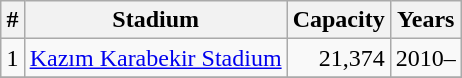<table class="wikitable" style="text-align:left;margin-left:1em;float:right">
<tr>
<th>#</th>
<th>Stadium</th>
<th>Capacity</th>
<th>Years</th>
</tr>
<tr>
<td>1</td>
<td align="left"><a href='#'>Kazım Karabekir Stadium</a></td>
<td align=right>21,374</td>
<td>2010–</td>
</tr>
<tr>
</tr>
</table>
